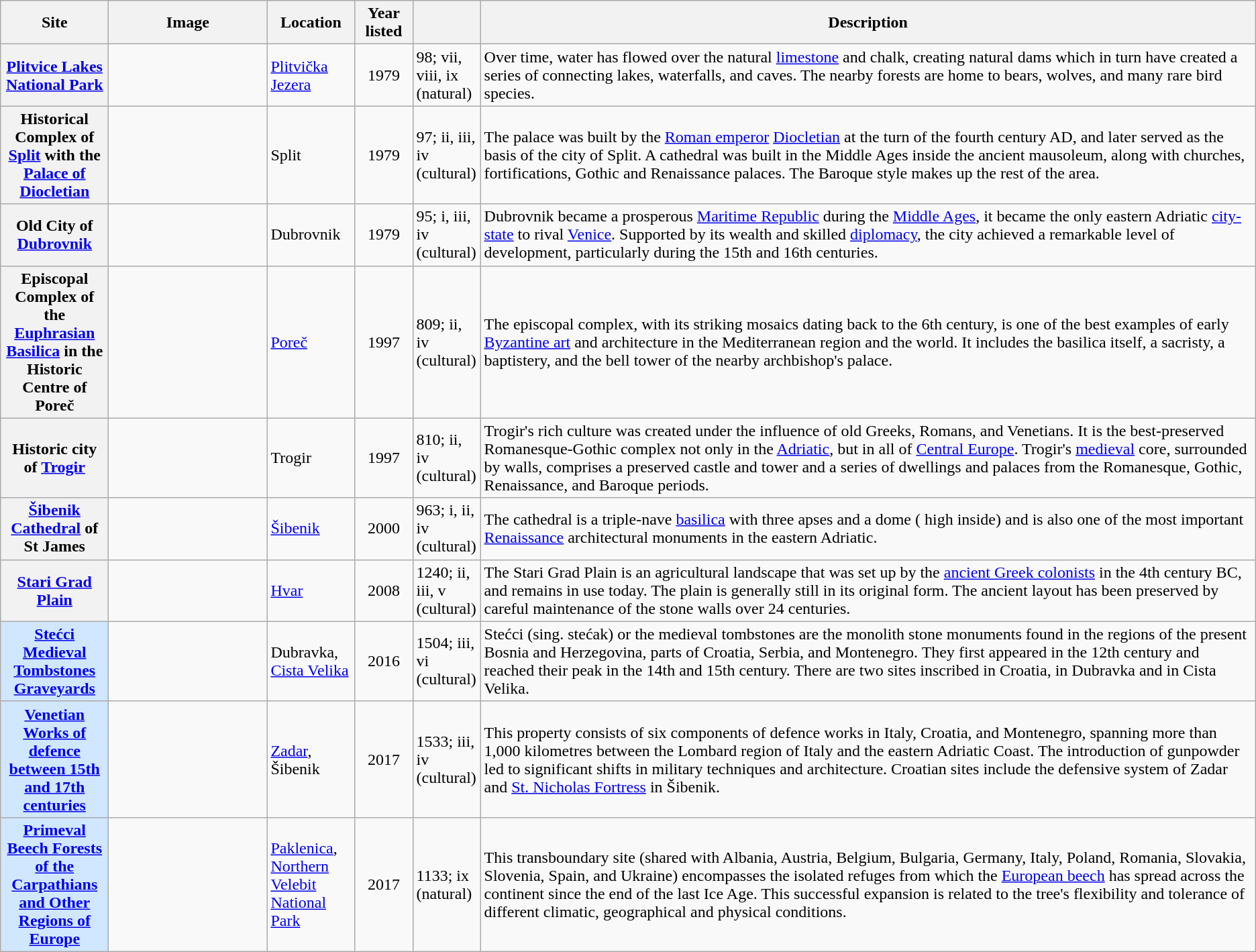<table class="wikitable sortable plainrowheaders">
<tr>
<th style="width:100px;" scope="col">Site</th>
<th class="unsortable"  style="width:150px;" scope="col">Image</th>
<th style="width:80px;" scope="col">Location</th>
<th style="width:50px;" scope="col">Year listed</th>
<th style="width:60px;" scope="col" data-sort-type="number"></th>
<th scope="col" class="unsortable">Description</th>
</tr>
<tr>
<th scope="row"><a href='#'>Plitvice Lakes National Park</a></th>
<td></td>
<td><a href='#'>Plitvička Jezera</a></td>
<td align=center>1979</td>
<td>98; vii, viii, ix (natural)</td>
<td>Over time, water has flowed over the natural <a href='#'>limestone</a> and chalk, creating natural dams which in turn have created a series of connecting lakes, waterfalls, and caves. The nearby forests are home to bears, wolves, and many rare bird species.</td>
</tr>
<tr>
<th scope="row">Historical Complex of <a href='#'>Split</a> with the <a href='#'>Palace of Diocletian</a></th>
<td></td>
<td>Split</td>
<td align=center>1979</td>
<td>97; ii, iii, iv (cultural)</td>
<td>The palace was built by the <a href='#'>Roman emperor</a> <a href='#'>Diocletian</a> at the turn of the fourth century AD, and later served as the basis of the city of Split. A cathedral was built in the Middle Ages inside the ancient mausoleum, along with churches, fortifications, Gothic and Renaissance palaces. The Baroque style makes up the rest of the area.</td>
</tr>
<tr>
<th scope="row">Old City of <a href='#'>Dubrovnik</a></th>
<td></td>
<td>Dubrovnik</td>
<td align=center>1979</td>
<td>95; i, iii, iv (cultural)</td>
<td>Dubrovnik became a prosperous <a href='#'>Maritime Republic</a> during the <a href='#'>Middle Ages</a>, it became the only eastern Adriatic <a href='#'>city-state</a> to rival <a href='#'>Venice</a>. Supported by its wealth and skilled <a href='#'>diplomacy</a>, the city achieved a remarkable level of development, particularly during the 15th and 16th centuries.</td>
</tr>
<tr>
<th scope="row">Episcopal Complex of the <a href='#'>Euphrasian Basilica</a> in the Historic Centre of Poreč</th>
<td></td>
<td><a href='#'>Poreč</a></td>
<td align=center>1997</td>
<td>809; ii, iv (cultural)</td>
<td>The episcopal complex, with its striking mosaics dating back to the 6th century, is one of the best examples of early <a href='#'>Byzantine art</a> and architecture in the Mediterranean region and the world. It includes the basilica itself, a sacristy, a baptistery, and the bell tower of the nearby archbishop's palace.</td>
</tr>
<tr>
<th scope="row">Historic city of <a href='#'>Trogir</a></th>
<td></td>
<td>Trogir</td>
<td align=center>1997</td>
<td>810; ii, iv (cultural)</td>
<td>Trogir's rich culture was created under the influence of old Greeks, Romans, and Venetians. It is the best-preserved Romanesque-Gothic complex not only in the <a href='#'>Adriatic</a>, but in all of <a href='#'>Central Europe</a>. Trogir's <a href='#'>medieval</a> core, surrounded by walls, comprises a preserved castle and tower and a series of dwellings and palaces from the Romanesque, Gothic, Renaissance, and Baroque periods.</td>
</tr>
<tr>
<th scope="row"><a href='#'>Šibenik Cathedral</a> of St James</th>
<td></td>
<td><a href='#'>Šibenik</a></td>
<td align=center>2000</td>
<td>963; i, ii, iv (cultural)</td>
<td>The cathedral is a triple-nave <a href='#'>basilica</a> with three apses and a dome ( high inside) and is also one of the most important <a href='#'>Renaissance</a> architectural monuments in the eastern Adriatic.</td>
</tr>
<tr>
<th scope="row"><a href='#'>Stari Grad Plain</a></th>
<td></td>
<td><a href='#'>Hvar</a></td>
<td align=center>2008</td>
<td>1240; ii, iii, v (cultural)</td>
<td>The Stari Grad Plain is an agricultural landscape that was set up by the <a href='#'>ancient Greek colonists</a> in the 4th century BC, and remains in use today. The plain is generally still in its original form. The ancient layout has been preserved by careful maintenance of the stone walls over 24 centuries.</td>
</tr>
<tr>
<th scope="row" style="background:#D0E7FF;"><a href='#'>Stećci Medieval Tombstones Graveyards</a></th>
<td></td>
<td>Dubravka, <a href='#'>Cista Velika</a></td>
<td align=center>2016</td>
<td>1504; iii, vi (cultural)</td>
<td>Stećci (sing. stećak) or the medieval tombstones are the monolith stone monuments found in the regions of the present Bosnia and Herzegovina, parts of Croatia, Serbia, and Montenegro. They first appeared in the 12th century and reached their peak in the 14th and 15th century. There are two sites inscribed in Croatia, in Dubravka and in Cista Velika.</td>
</tr>
<tr>
<th scope="row" style="background:#D0E7FF;"><a href='#'>Venetian Works of defence between 15th and 17th centuries</a></th>
<td></td>
<td><a href='#'>Zadar</a>, Šibenik</td>
<td align=center>2017</td>
<td>1533; iii, iv (cultural)</td>
<td>This property consists of six components of defence works in Italy, Croatia, and Montenegro, spanning more than 1,000 kilometres between the Lombard region of Italy and the eastern Adriatic Coast. The introduction of gunpowder led to significant shifts in military techniques and architecture. Croatian sites include the defensive system of Zadar and <a href='#'>St. Nicholas Fortress</a> in Šibenik.</td>
</tr>
<tr>
<th scope="row" style="background:#D0E7FF;"><a href='#'>Primeval Beech Forests of the Carpathians and Other Regions of Europe</a></th>
<td></td>
<td><a href='#'>Paklenica</a>, <a href='#'>Northern Velebit National Park</a></td>
<td align=center>2017</td>
<td>1133; ix (natural)</td>
<td>This transboundary site (shared with Albania, Austria, Belgium, Bulgaria, Germany, Italy, Poland, Romania, Slovakia, Slovenia, Spain, and Ukraine) encompasses the isolated refuges from which the <a href='#'>European beech</a> has spread across the continent since the end of the last Ice Age. This successful expansion is related to the tree's flexibility and tolerance of different climatic, geographical and physical conditions.</td>
</tr>
</table>
